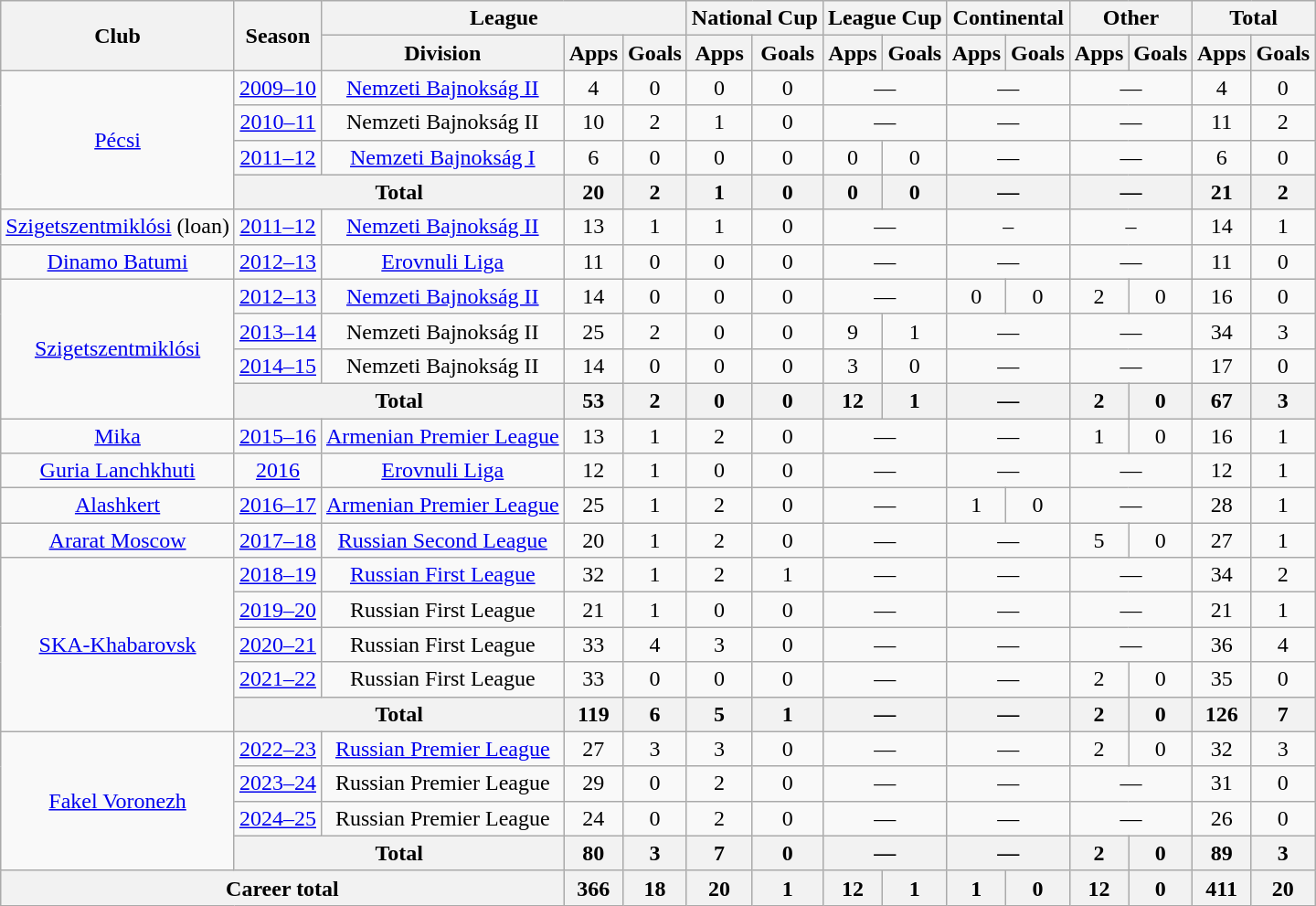<table class="wikitable" style="text-align: center;">
<tr>
<th rowspan="2">Club</th>
<th rowspan="2">Season</th>
<th colspan="3">League</th>
<th colspan="2">National Cup</th>
<th colspan="2">League Cup</th>
<th colspan="2">Continental</th>
<th colspan="2">Other</th>
<th colspan="2">Total</th>
</tr>
<tr>
<th>Division</th>
<th>Apps</th>
<th>Goals</th>
<th>Apps</th>
<th>Goals</th>
<th>Apps</th>
<th>Goals</th>
<th>Apps</th>
<th>Goals</th>
<th>Apps</th>
<th>Goals</th>
<th>Apps</th>
<th>Goals</th>
</tr>
<tr>
<td rowspan="4" valign="center"><a href='#'>Pécsi</a></td>
<td><a href='#'>2009–10</a></td>
<td><a href='#'>Nemzeti Bajnokság II</a></td>
<td>4</td>
<td>0</td>
<td>0</td>
<td>0</td>
<td colspan="2">—</td>
<td colspan="2">—</td>
<td colspan="2">—</td>
<td>4</td>
<td>0</td>
</tr>
<tr>
<td><a href='#'>2010–11</a></td>
<td>Nemzeti Bajnokság II</td>
<td>10</td>
<td>2</td>
<td>1</td>
<td>0</td>
<td colspan="2">—</td>
<td colspan="2">—</td>
<td colspan="2">—</td>
<td>11</td>
<td>2</td>
</tr>
<tr>
<td><a href='#'>2011–12</a></td>
<td><a href='#'>Nemzeti Bajnokság I</a></td>
<td>6</td>
<td>0</td>
<td>0</td>
<td>0</td>
<td>0</td>
<td>0</td>
<td colspan="2">—</td>
<td colspan="2">—</td>
<td>6</td>
<td>0</td>
</tr>
<tr>
<th colspan="2">Total</th>
<th>20</th>
<th>2</th>
<th>1</th>
<th>0</th>
<th>0</th>
<th>0</th>
<th colspan="2">—</th>
<th colspan="2">—</th>
<th>21</th>
<th>2</th>
</tr>
<tr>
<td valign="center"><a href='#'>Szigetszentmiklósi</a> (loan)</td>
<td><a href='#'>2011–12</a></td>
<td><a href='#'>Nemzeti Bajnokság II</a></td>
<td>13</td>
<td>1</td>
<td>1</td>
<td>0</td>
<td colspan="2">—</td>
<td colspan="2">–</td>
<td colspan="2">–</td>
<td>14</td>
<td>1</td>
</tr>
<tr>
<td valign="center"><a href='#'>Dinamo Batumi</a></td>
<td><a href='#'>2012–13</a></td>
<td><a href='#'>Erovnuli Liga</a></td>
<td>11</td>
<td>0</td>
<td>0</td>
<td>0</td>
<td colspan="2">—</td>
<td colspan="2">—</td>
<td colspan="2">—</td>
<td>11</td>
<td>0</td>
</tr>
<tr>
<td rowspan="4" valign="center"><a href='#'>Szigetszentmiklósi</a></td>
<td><a href='#'>2012–13</a></td>
<td><a href='#'>Nemzeti Bajnokság II</a></td>
<td>14</td>
<td>0</td>
<td>0</td>
<td>0</td>
<td colspan="2">—</td>
<td>0</td>
<td>0</td>
<td>2</td>
<td>0</td>
<td>16</td>
<td>0</td>
</tr>
<tr>
<td><a href='#'>2013–14</a></td>
<td>Nemzeti Bajnokság II</td>
<td>25</td>
<td>2</td>
<td>0</td>
<td>0</td>
<td>9</td>
<td>1</td>
<td colspan="2">—</td>
<td colspan="2">—</td>
<td>34</td>
<td>3</td>
</tr>
<tr>
<td><a href='#'>2014–15</a></td>
<td>Nemzeti Bajnokság II</td>
<td>14</td>
<td>0</td>
<td>0</td>
<td>0</td>
<td>3</td>
<td>0</td>
<td colspan="2">—</td>
<td colspan="2">—</td>
<td>17</td>
<td>0</td>
</tr>
<tr>
<th colspan="2">Total</th>
<th>53</th>
<th>2</th>
<th>0</th>
<th>0</th>
<th>12</th>
<th>1</th>
<th colspan="2">—</th>
<th>2</th>
<th>0</th>
<th>67</th>
<th>3</th>
</tr>
<tr>
<td valign="center"><a href='#'>Mika</a></td>
<td><a href='#'>2015–16</a></td>
<td><a href='#'>Armenian Premier League</a></td>
<td>13</td>
<td>1</td>
<td>2</td>
<td>0</td>
<td colspan="2">—</td>
<td colspan="2">—</td>
<td>1</td>
<td>0</td>
<td>16</td>
<td>1</td>
</tr>
<tr>
<td valign="center"><a href='#'>Guria Lanchkhuti</a></td>
<td><a href='#'>2016</a></td>
<td><a href='#'>Erovnuli Liga</a></td>
<td>12</td>
<td>1</td>
<td>0</td>
<td>0</td>
<td colspan="2">—</td>
<td colspan="2">—</td>
<td colspan="2">—</td>
<td>12</td>
<td>1</td>
</tr>
<tr>
<td valign="center"><a href='#'>Alashkert</a></td>
<td><a href='#'>2016–17</a></td>
<td><a href='#'>Armenian Premier League</a></td>
<td>25</td>
<td>1</td>
<td>2</td>
<td>0</td>
<td colspan="2">—</td>
<td>1</td>
<td>0</td>
<td colspan="2">—</td>
<td>28</td>
<td>1</td>
</tr>
<tr>
<td valign="center"><a href='#'>Ararat Moscow</a></td>
<td><a href='#'>2017–18</a></td>
<td><a href='#'>Russian Second League</a></td>
<td>20</td>
<td>1</td>
<td>2</td>
<td>0</td>
<td colspan="2">—</td>
<td colspan="2">—</td>
<td>5</td>
<td>0</td>
<td>27</td>
<td>1</td>
</tr>
<tr>
<td valign="center" rowspan="5"><a href='#'>SKA-Khabarovsk</a></td>
<td><a href='#'>2018–19</a></td>
<td><a href='#'>Russian First League</a></td>
<td>32</td>
<td>1</td>
<td>2</td>
<td>1</td>
<td colspan="2">—</td>
<td colspan="2">—</td>
<td colspan="2">—</td>
<td>34</td>
<td>2</td>
</tr>
<tr>
<td><a href='#'>2019–20</a></td>
<td>Russian First League</td>
<td>21</td>
<td>1</td>
<td>0</td>
<td>0</td>
<td colspan="2">—</td>
<td colspan="2">—</td>
<td colspan="2">—</td>
<td>21</td>
<td>1</td>
</tr>
<tr>
<td><a href='#'>2020–21</a></td>
<td>Russian First League</td>
<td>33</td>
<td>4</td>
<td>3</td>
<td>0</td>
<td colspan="2">—</td>
<td colspan="2">—</td>
<td colspan="2">—</td>
<td>36</td>
<td>4</td>
</tr>
<tr>
<td><a href='#'>2021–22</a></td>
<td>Russian First League</td>
<td>33</td>
<td>0</td>
<td>0</td>
<td>0</td>
<td colspan="2">—</td>
<td colspan="2">—</td>
<td>2</td>
<td>0</td>
<td>35</td>
<td>0</td>
</tr>
<tr>
<th colspan="2">Total</th>
<th>119</th>
<th>6</th>
<th>5</th>
<th>1</th>
<th colspan="2">—</th>
<th colspan="2">—</th>
<th>2</th>
<th>0</th>
<th>126</th>
<th>7</th>
</tr>
<tr>
<td rowspan="4"><a href='#'>Fakel Voronezh</a></td>
<td><a href='#'>2022–23</a></td>
<td><a href='#'>Russian Premier League</a></td>
<td>27</td>
<td>3</td>
<td>3</td>
<td>0</td>
<td colspan="2">—</td>
<td colspan="2">—</td>
<td>2</td>
<td>0</td>
<td>32</td>
<td>3</td>
</tr>
<tr>
<td><a href='#'>2023–24</a></td>
<td>Russian Premier League</td>
<td>29</td>
<td>0</td>
<td>2</td>
<td>0</td>
<td colspan="2">—</td>
<td colspan="2">—</td>
<td colspan=2>—</td>
<td>31</td>
<td>0</td>
</tr>
<tr>
<td><a href='#'>2024–25</a></td>
<td>Russian Premier League</td>
<td>24</td>
<td>0</td>
<td>2</td>
<td>0</td>
<td colspan="2">—</td>
<td colspan="2">—</td>
<td colspan="2">—</td>
<td>26</td>
<td>0</td>
</tr>
<tr>
<th colspan="2">Total</th>
<th>80</th>
<th>3</th>
<th>7</th>
<th>0</th>
<th colspan="2">—</th>
<th colspan="2">—</th>
<th>2</th>
<th>0</th>
<th>89</th>
<th>3</th>
</tr>
<tr>
<th colspan="3">Career total</th>
<th>366</th>
<th>18</th>
<th>20</th>
<th>1</th>
<th>12</th>
<th>1</th>
<th>1</th>
<th>0</th>
<th>12</th>
<th>0</th>
<th>411</th>
<th>20</th>
</tr>
</table>
